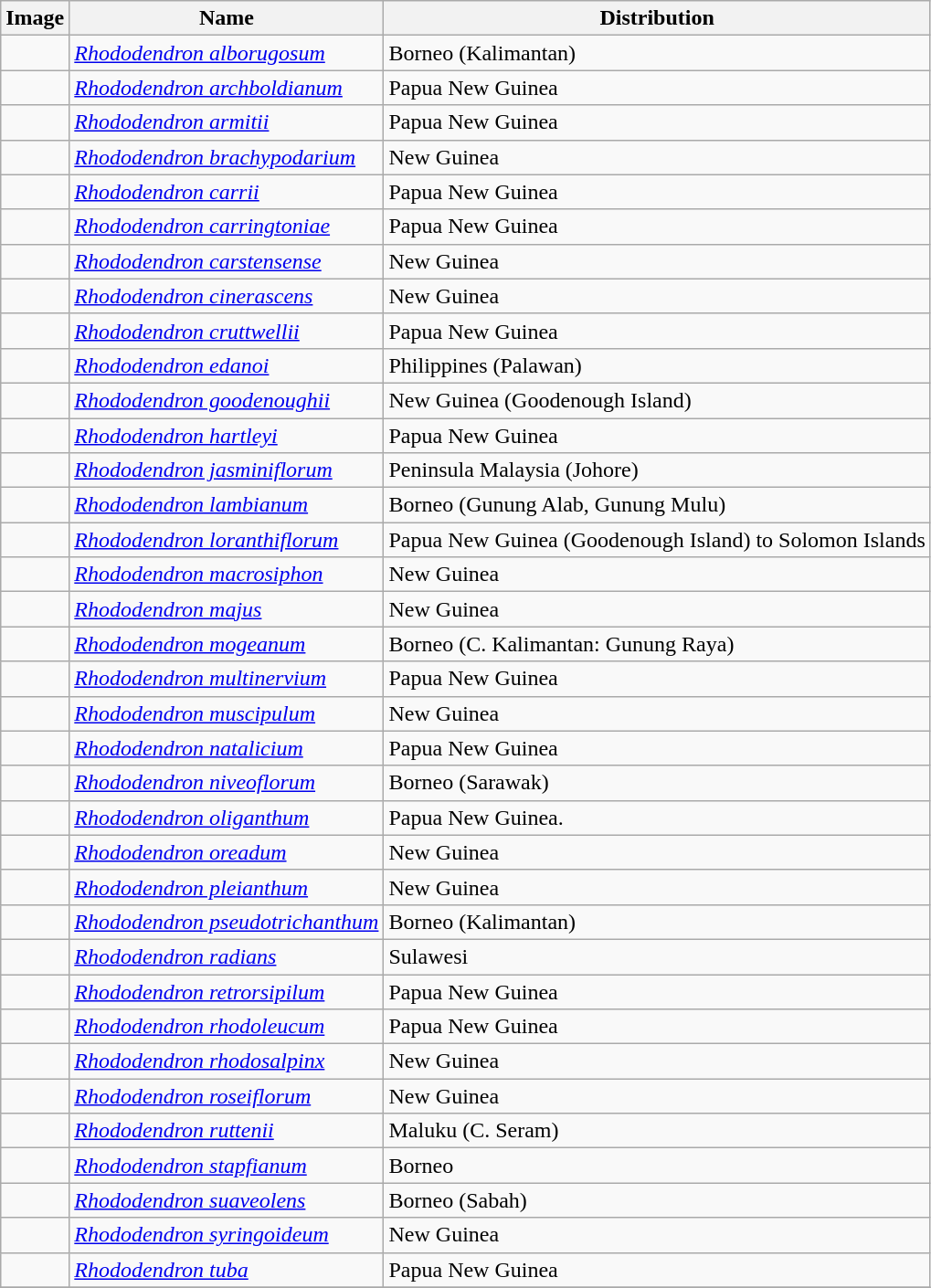<table class="wikitable collapsible">
<tr>
<th>Image</th>
<th>Name</th>
<th>Distribution</th>
</tr>
<tr>
<td></td>
<td><em><a href='#'>Rhododendron alborugosum</a></em> </td>
<td>Borneo (Kalimantan)</td>
</tr>
<tr>
<td></td>
<td><em><a href='#'>Rhododendron archboldianum</a></em> </td>
<td>Papua New Guinea</td>
</tr>
<tr>
<td></td>
<td><em><a href='#'>Rhododendron armitii</a></em> </td>
<td>Papua New Guinea</td>
</tr>
<tr>
<td></td>
<td><em><a href='#'>Rhododendron brachypodarium</a></em> </td>
<td>New Guinea</td>
</tr>
<tr>
<td></td>
<td><em><a href='#'>Rhododendron carrii</a></em> </td>
<td>Papua New Guinea</td>
</tr>
<tr>
<td></td>
<td><em><a href='#'>Rhododendron carringtoniae</a></em> </td>
<td>Papua New Guinea</td>
</tr>
<tr>
<td></td>
<td><em><a href='#'>Rhododendron carstensense</a></em> </td>
<td>New Guinea</td>
</tr>
<tr>
<td></td>
<td><em><a href='#'>Rhododendron cinerascens</a></em> </td>
<td>New Guinea</td>
</tr>
<tr>
<td></td>
<td><em><a href='#'>Rhododendron cruttwellii</a></em> </td>
<td>Papua New Guinea</td>
</tr>
<tr>
<td></td>
<td><em><a href='#'>Rhododendron edanoi</a></em> </td>
<td>Philippines (Palawan)</td>
</tr>
<tr>
<td></td>
<td><em><a href='#'>Rhododendron goodenoughii</a></em> </td>
<td>New Guinea (Goodenough Island)</td>
</tr>
<tr>
<td></td>
<td><em><a href='#'>Rhododendron hartleyi</a></em> </td>
<td>Papua New Guinea</td>
</tr>
<tr>
<td></td>
<td><em><a href='#'>Rhododendron jasminiflorum</a></em> </td>
<td>Peninsula Malaysia (Johore)</td>
</tr>
<tr>
<td></td>
<td><em><a href='#'>Rhododendron lambianum</a></em> </td>
<td>Borneo (Gunung Alab, Gunung Mulu)</td>
</tr>
<tr>
<td></td>
<td><em><a href='#'>Rhododendron loranthiflorum</a></em> </td>
<td>Papua New Guinea (Goodenough Island) to Solomon Islands</td>
</tr>
<tr>
<td></td>
<td><em><a href='#'>Rhododendron macrosiphon</a></em> </td>
<td>New Guinea</td>
</tr>
<tr>
<td></td>
<td><em><a href='#'>Rhododendron majus</a></em> </td>
<td>New Guinea</td>
</tr>
<tr>
<td></td>
<td><em><a href='#'>Rhododendron mogeanum</a></em> </td>
<td>Borneo (C. Kalimantan: Gunung Raya)</td>
</tr>
<tr>
<td></td>
<td><em><a href='#'>Rhododendron multinervium</a></em> </td>
<td>Papua New Guinea</td>
</tr>
<tr>
<td></td>
<td><em><a href='#'>Rhododendron muscipulum</a></em> </td>
<td>New Guinea</td>
</tr>
<tr>
<td></td>
<td><em><a href='#'>Rhododendron natalicium</a></em> </td>
<td>Papua New Guinea</td>
</tr>
<tr>
<td></td>
<td><em><a href='#'>Rhododendron niveoflorum</a></em> </td>
<td>Borneo (Sarawak)</td>
</tr>
<tr>
<td></td>
<td><em><a href='#'>Rhododendron oliganthum</a></em> </td>
<td>Papua New Guinea.</td>
</tr>
<tr>
<td></td>
<td><em><a href='#'>Rhododendron oreadum</a></em> </td>
<td>New Guinea</td>
</tr>
<tr>
<td></td>
<td><em><a href='#'>Rhododendron pleianthum</a></em> </td>
<td>New Guinea</td>
</tr>
<tr>
<td></td>
<td><em><a href='#'>Rhododendron pseudotrichanthum</a></em> </td>
<td>Borneo (Kalimantan)</td>
</tr>
<tr>
<td></td>
<td><em><a href='#'>Rhododendron radians</a></em> </td>
<td>Sulawesi</td>
</tr>
<tr>
<td></td>
<td><em><a href='#'>Rhododendron retrorsipilum</a></em> </td>
<td>Papua New Guinea</td>
</tr>
<tr>
<td></td>
<td><em><a href='#'>Rhododendron rhodoleucum</a></em> </td>
<td>Papua New Guinea</td>
</tr>
<tr>
<td></td>
<td><em><a href='#'>Rhododendron rhodosalpinx</a></em> </td>
<td>New Guinea</td>
</tr>
<tr>
<td></td>
<td><em><a href='#'>Rhododendron roseiflorum</a></em> </td>
<td>New Guinea</td>
</tr>
<tr>
<td></td>
<td><em><a href='#'>Rhododendron ruttenii</a></em> </td>
<td>Maluku (C. Seram)</td>
</tr>
<tr>
<td></td>
<td><em><a href='#'>Rhododendron stapfianum</a></em> </td>
<td>Borneo</td>
</tr>
<tr>
<td></td>
<td><em><a href='#'>Rhododendron suaveolens</a></em> </td>
<td>Borneo (Sabah)</td>
</tr>
<tr>
<td></td>
<td><em><a href='#'>Rhododendron syringoideum</a></em> </td>
<td>New Guinea</td>
</tr>
<tr>
<td></td>
<td><em><a href='#'>Rhododendron tuba</a></em> </td>
<td>Papua New Guinea</td>
</tr>
<tr>
</tr>
</table>
